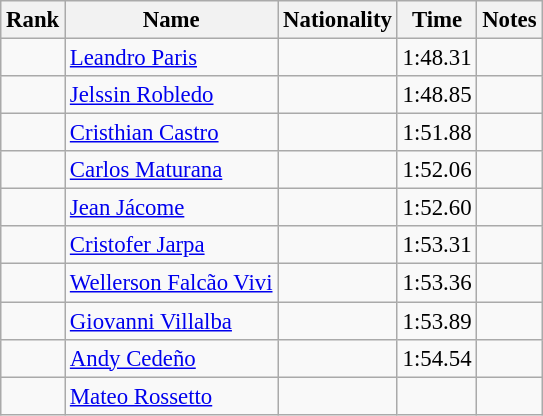<table class="wikitable sortable" style="text-align:center;font-size:95%">
<tr>
<th>Rank</th>
<th>Name</th>
<th>Nationality</th>
<th>Time</th>
<th>Notes</th>
</tr>
<tr>
<td></td>
<td align=left><a href='#'>Leandro Paris</a></td>
<td align=left></td>
<td>1:48.31</td>
<td></td>
</tr>
<tr>
<td></td>
<td align=left><a href='#'>Jelssin Robledo</a></td>
<td align=left></td>
<td>1:48.85</td>
<td></td>
</tr>
<tr>
<td></td>
<td align=left><a href='#'>Cristhian Castro</a></td>
<td align=left></td>
<td>1:51.88</td>
<td></td>
</tr>
<tr>
<td></td>
<td align=left><a href='#'>Carlos Maturana</a></td>
<td align=left></td>
<td>1:52.06</td>
<td></td>
</tr>
<tr>
<td></td>
<td align=left><a href='#'>Jean Jácome</a></td>
<td align=left></td>
<td>1:52.60</td>
<td></td>
</tr>
<tr>
<td></td>
<td align=left><a href='#'>Cristofer Jarpa</a></td>
<td align=left></td>
<td>1:53.31</td>
<td></td>
</tr>
<tr>
<td></td>
<td align=left><a href='#'>Wellerson Falcão Vivi</a></td>
<td align=left></td>
<td>1:53.36</td>
<td></td>
</tr>
<tr>
<td></td>
<td align=left><a href='#'>Giovanni Villalba</a></td>
<td align=left></td>
<td>1:53.89</td>
<td></td>
</tr>
<tr>
<td></td>
<td align=left><a href='#'>Andy Cedeño</a></td>
<td align=left></td>
<td>1:54.54</td>
<td></td>
</tr>
<tr>
<td></td>
<td align=left><a href='#'>Mateo Rossetto</a></td>
<td align=left></td>
<td></td>
<td></td>
</tr>
</table>
